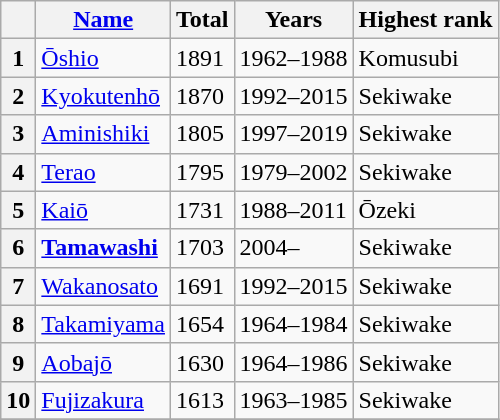<table class="wikitable">
<tr>
<th></th>
<th><a href='#'>Name</a></th>
<th>Total</th>
<th>Years</th>
<th>Highest rank</th>
</tr>
<tr>
<th>1</th>
<td><a href='#'>Ōshio</a></td>
<td>1891</td>
<td>1962–1988</td>
<td>Komusubi</td>
</tr>
<tr>
<th>2</th>
<td><a href='#'>Kyokutenhō</a></td>
<td>1870</td>
<td>1992–2015</td>
<td>Sekiwake</td>
</tr>
<tr>
<th>3</th>
<td><a href='#'>Aminishiki</a></td>
<td>1805</td>
<td>1997–2019</td>
<td>Sekiwake</td>
</tr>
<tr>
<th>4</th>
<td><a href='#'>Terao</a></td>
<td>1795</td>
<td>1979–2002</td>
<td>Sekiwake</td>
</tr>
<tr>
<th>5</th>
<td><a href='#'>Kaiō</a></td>
<td>1731</td>
<td>1988–2011</td>
<td>Ōzeki</td>
</tr>
<tr>
<th>6</th>
<td><strong><a href='#'>Tamawashi</a></strong></td>
<td>1703</td>
<td>2004–</td>
<td>Sekiwake</td>
</tr>
<tr>
<th>7</th>
<td><a href='#'>Wakanosato</a></td>
<td>1691</td>
<td>1992–2015</td>
<td>Sekiwake</td>
</tr>
<tr>
<th>8</th>
<td><a href='#'>Takamiyama</a></td>
<td>1654</td>
<td>1964–1984</td>
<td>Sekiwake</td>
</tr>
<tr>
<th>9</th>
<td><a href='#'>Aobajō</a></td>
<td>1630</td>
<td>1964–1986</td>
<td>Sekiwake</td>
</tr>
<tr>
<th>10</th>
<td><a href='#'>Fujizakura</a></td>
<td>1613</td>
<td>1963–1985</td>
<td>Sekiwake</td>
</tr>
<tr>
</tr>
</table>
